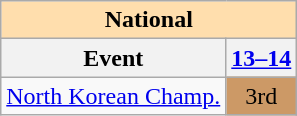<table class="wikitable" style="text-align:center">
<tr>
<th style="background-color: #ffdead; " colspan=2 align=center>National</th>
</tr>
<tr>
<th>Event</th>
<th><a href='#'>13–14</a></th>
</tr>
<tr>
<td align=left><a href='#'>North Korean Champ.</a></td>
<td bgcolor=cc9966>3rd</td>
</tr>
</table>
